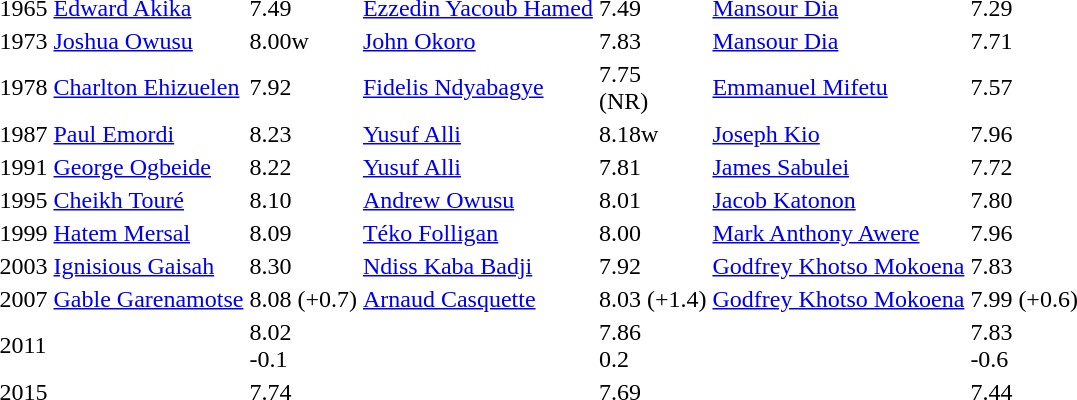<table>
<tr>
<td>1965</td>
<td><a href='#'>Edward Akika</a><br> </td>
<td>7.49</td>
<td><a href='#'>Ezzedin Yacoub Hamed</a><br> </td>
<td>7.49</td>
<td><a href='#'>Mansour Dia</a><br> </td>
<td>7.29</td>
</tr>
<tr>
<td>1973</td>
<td><a href='#'>Joshua Owusu</a><br> </td>
<td>8.00w</td>
<td><a href='#'>John Okoro</a><br> </td>
<td>7.83</td>
<td><a href='#'>Mansour Dia</a><br> </td>
<td>7.71</td>
</tr>
<tr>
<td>1978</td>
<td><a href='#'>Charlton Ehizuelen</a><br> </td>
<td>7.92</td>
<td><a href='#'>Fidelis Ndyabagye</a><br> </td>
<td>7.75<br>(NR)</td>
<td><a href='#'>Emmanuel Mifetu</a><br> </td>
<td>7.57</td>
</tr>
<tr>
<td>1987</td>
<td><a href='#'>Paul Emordi</a><br> </td>
<td>8.23</td>
<td><a href='#'>Yusuf Alli</a><br> </td>
<td>8.18w</td>
<td><a href='#'>Joseph Kio</a><br> </td>
<td>7.96</td>
</tr>
<tr>
<td>1991</td>
<td><a href='#'>George Ogbeide</a><br> </td>
<td>8.22</td>
<td><a href='#'>Yusuf Alli</a><br> </td>
<td>7.81</td>
<td><a href='#'>James Sabulei</a><br> </td>
<td>7.72</td>
</tr>
<tr>
<td>1995</td>
<td><a href='#'>Cheikh Touré</a><br> </td>
<td>8.10</td>
<td><a href='#'>Andrew Owusu</a><br> </td>
<td>8.01</td>
<td><a href='#'>Jacob Katonon</a><br> </td>
<td>7.80</td>
</tr>
<tr>
<td>1999</td>
<td><a href='#'>Hatem Mersal</a><br> </td>
<td>8.09</td>
<td><a href='#'>Téko Folligan</a><br> </td>
<td>8.00</td>
<td><a href='#'>Mark Anthony Awere</a><br> </td>
<td>7.96</td>
</tr>
<tr>
<td>2003<br></td>
<td><a href='#'>Ignisious Gaisah</a> <br> </td>
<td>8.30</td>
<td><a href='#'>Ndiss Kaba Badji</a> <br> </td>
<td>7.92</td>
<td><a href='#'>Godfrey Khotso Mokoena</a> <br> </td>
<td>7.83</td>
</tr>
<tr>
<td>2007<br></td>
<td><a href='#'>Gable Garenamotse</a> <br> </td>
<td>8.08 (+0.7)</td>
<td><a href='#'>Arnaud Casquette</a> <br> </td>
<td>8.03 (+1.4)</td>
<td><a href='#'>Godfrey Khotso Mokoena</a> <br> </td>
<td>7.99 (+0.6)</td>
</tr>
<tr>
<td>2011<br></td>
<td></td>
<td>8.02<br>-0.1</td>
<td></td>
<td>7.86<br>0.2</td>
<td></td>
<td>7.83<br>-0.6</td>
</tr>
<tr>
<td>2015</td>
<td></td>
<td>7.74</td>
<td></td>
<td>7.69</td>
<td></td>
<td>7.44</td>
</tr>
</table>
